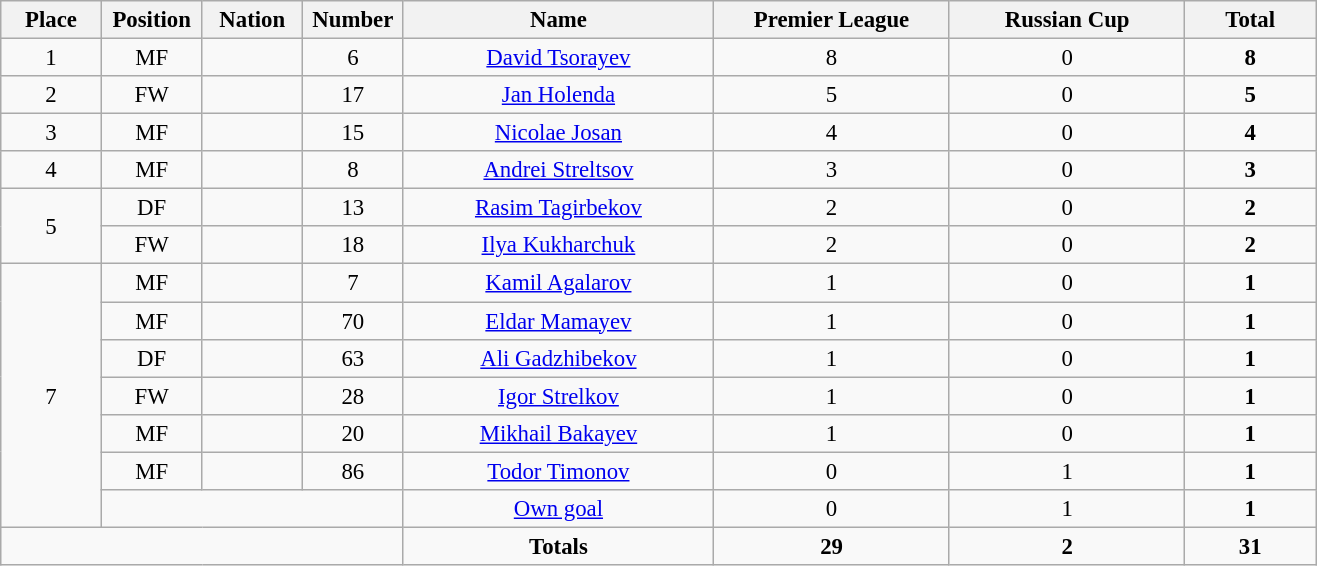<table class="wikitable" style="font-size: 95%; text-align: center;">
<tr>
<th width=60>Place</th>
<th width=60>Position</th>
<th width=60>Nation</th>
<th width=60>Number</th>
<th width=200>Name</th>
<th width=150>Premier League</th>
<th width=150>Russian Cup</th>
<th width=80>Total</th>
</tr>
<tr>
<td>1</td>
<td>MF</td>
<td></td>
<td>6</td>
<td><a href='#'>David Tsorayev</a></td>
<td>8</td>
<td>0</td>
<td><strong>8</strong></td>
</tr>
<tr>
<td>2</td>
<td>FW</td>
<td></td>
<td>17</td>
<td><a href='#'>Jan Holenda</a></td>
<td>5</td>
<td>0</td>
<td><strong>5</strong></td>
</tr>
<tr>
<td>3</td>
<td>MF</td>
<td></td>
<td>15</td>
<td><a href='#'>Nicolae Josan</a></td>
<td>4</td>
<td>0</td>
<td><strong>4</strong></td>
</tr>
<tr>
<td>4</td>
<td>MF</td>
<td></td>
<td>8</td>
<td><a href='#'>Andrei Streltsov</a></td>
<td>3</td>
<td>0</td>
<td><strong>3</strong></td>
</tr>
<tr>
<td rowspan="2">5</td>
<td>DF</td>
<td></td>
<td>13</td>
<td><a href='#'>Rasim Tagirbekov</a></td>
<td>2</td>
<td>0</td>
<td><strong>2</strong></td>
</tr>
<tr>
<td>FW</td>
<td></td>
<td>18</td>
<td><a href='#'>Ilya Kukharchuk</a></td>
<td>2</td>
<td>0</td>
<td><strong>2</strong></td>
</tr>
<tr>
<td rowspan="7">7</td>
<td>MF</td>
<td></td>
<td>7</td>
<td><a href='#'>Kamil Agalarov</a></td>
<td>1</td>
<td>0</td>
<td><strong>1</strong></td>
</tr>
<tr>
<td>MF</td>
<td></td>
<td>70</td>
<td><a href='#'>Eldar Mamayev</a></td>
<td>1</td>
<td>0</td>
<td><strong>1</strong></td>
</tr>
<tr>
<td>DF</td>
<td></td>
<td>63</td>
<td><a href='#'>Ali Gadzhibekov</a></td>
<td>1</td>
<td>0</td>
<td><strong>1</strong></td>
</tr>
<tr>
<td>FW</td>
<td></td>
<td>28</td>
<td><a href='#'>Igor Strelkov</a></td>
<td>1</td>
<td>0</td>
<td><strong>1</strong></td>
</tr>
<tr>
<td>MF</td>
<td></td>
<td>20</td>
<td><a href='#'>Mikhail Bakayev</a></td>
<td>1</td>
<td>0</td>
<td><strong>1</strong></td>
</tr>
<tr>
<td>MF</td>
<td></td>
<td>86</td>
<td><a href='#'>Todor Timonov</a></td>
<td>0</td>
<td>1</td>
<td><strong>1</strong></td>
</tr>
<tr>
<td colspan="3"></td>
<td><a href='#'>Own goal</a></td>
<td>0</td>
<td>1</td>
<td><strong>1</strong></td>
</tr>
<tr>
<td colspan="4"></td>
<td><strong>Totals</strong></td>
<td><strong>29</strong></td>
<td><strong>2</strong></td>
<td><strong>31</strong></td>
</tr>
</table>
